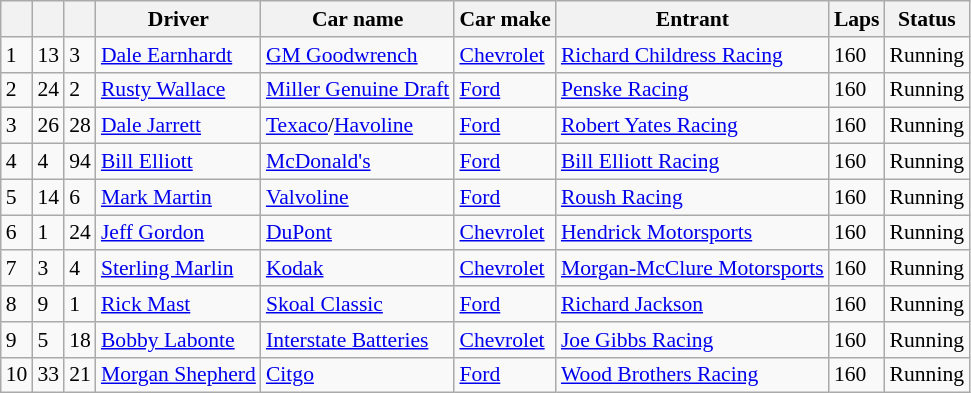<table class="wikitable" style="font-size: 90%;">
<tr>
<th></th>
<th></th>
<th></th>
<th>Driver</th>
<th>Car name</th>
<th>Car make</th>
<th>Entrant</th>
<th>Laps</th>
<th>Status</th>
</tr>
<tr>
<td>1</td>
<td>13</td>
<td>3</td>
<td><a href='#'>Dale Earnhardt</a></td>
<td><a href='#'>GM Goodwrench</a></td>
<td><a href='#'>Chevrolet</a></td>
<td><a href='#'>Richard Childress Racing</a></td>
<td>160</td>
<td>Running</td>
</tr>
<tr>
<td>2</td>
<td>24</td>
<td>2</td>
<td><a href='#'>Rusty Wallace</a></td>
<td><a href='#'>Miller Genuine Draft</a></td>
<td><a href='#'>Ford</a></td>
<td><a href='#'>Penske Racing</a></td>
<td>160</td>
<td>Running</td>
</tr>
<tr>
<td>3</td>
<td>26</td>
<td>28</td>
<td><a href='#'>Dale Jarrett</a></td>
<td><a href='#'>Texaco</a>/<a href='#'>Havoline</a></td>
<td><a href='#'>Ford</a></td>
<td><a href='#'>Robert Yates Racing</a></td>
<td>160</td>
<td>Running</td>
</tr>
<tr>
<td>4</td>
<td>4</td>
<td>94</td>
<td><a href='#'>Bill Elliott</a></td>
<td><a href='#'>McDonald's</a></td>
<td><a href='#'>Ford</a></td>
<td><a href='#'>Bill Elliott Racing</a></td>
<td>160</td>
<td>Running</td>
</tr>
<tr>
<td>5</td>
<td>14</td>
<td>6</td>
<td><a href='#'>Mark Martin</a></td>
<td><a href='#'>Valvoline</a></td>
<td><a href='#'>Ford</a></td>
<td><a href='#'>Roush Racing</a></td>
<td>160</td>
<td>Running</td>
</tr>
<tr>
<td>6</td>
<td>1</td>
<td>24</td>
<td><a href='#'>Jeff Gordon</a></td>
<td><a href='#'>DuPont</a></td>
<td><a href='#'>Chevrolet</a></td>
<td><a href='#'>Hendrick Motorsports</a></td>
<td>160</td>
<td>Running</td>
</tr>
<tr>
<td>7</td>
<td>3</td>
<td>4</td>
<td><a href='#'>Sterling Marlin</a></td>
<td><a href='#'>Kodak</a></td>
<td><a href='#'>Chevrolet</a></td>
<td><a href='#'>Morgan-McClure Motorsports</a></td>
<td>160</td>
<td>Running</td>
</tr>
<tr>
<td>8</td>
<td>9</td>
<td>1</td>
<td><a href='#'>Rick Mast</a></td>
<td><a href='#'>Skoal Classic</a></td>
<td><a href='#'>Ford</a></td>
<td><a href='#'>Richard Jackson</a></td>
<td>160</td>
<td>Running</td>
</tr>
<tr>
<td>9</td>
<td>5</td>
<td>18</td>
<td><a href='#'>Bobby Labonte</a></td>
<td><a href='#'>Interstate Batteries</a></td>
<td><a href='#'>Chevrolet</a></td>
<td><a href='#'>Joe Gibbs Racing</a></td>
<td>160</td>
<td>Running</td>
</tr>
<tr>
<td>10</td>
<td>33</td>
<td>21</td>
<td><a href='#'>Morgan Shepherd</a></td>
<td><a href='#'>Citgo</a></td>
<td><a href='#'>Ford</a></td>
<td><a href='#'>Wood Brothers Racing</a></td>
<td>160</td>
<td>Running</td>
</tr>
</table>
